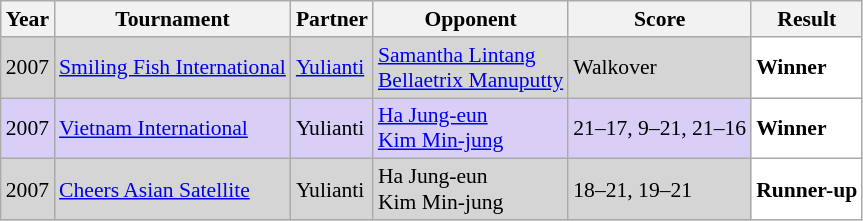<table class="sortable wikitable" style="font-size: 90%">
<tr>
<th>Year</th>
<th>Tournament</th>
<th>Partner</th>
<th>Opponent</th>
<th>Score</th>
<th>Result</th>
</tr>
<tr style="background:#D5D5D5">
<td align="center">2007</td>
<td align="left"><a href='#'>Smiling Fish International</a></td>
<td align="left"> <a href='#'>Yulianti</a></td>
<td align="left"> <a href='#'>Samantha Lintang</a> <br>  <a href='#'>Bellaetrix Manuputty</a></td>
<td align="left">Walkover</td>
<td style="text-align:left; background:white"> <strong>Winner</strong></td>
</tr>
<tr style="background:#D8CEF6">
<td align="center">2007</td>
<td align="left"><a href='#'>Vietnam International</a></td>
<td align="left"> Yulianti</td>
<td align="left"> <a href='#'>Ha Jung-eun</a> <br>  <a href='#'>Kim Min-jung</a></td>
<td align="left">21–17, 9–21, 21–16</td>
<td style="text-align:left; background:white"> <strong>Winner</strong></td>
</tr>
<tr style="background:#D5D5D5">
<td align="center">2007</td>
<td align="left"><a href='#'>Cheers Asian Satellite</a></td>
<td align="left"> Yulianti</td>
<td align="left"> Ha Jung-eun <br>  Kim Min-jung</td>
<td align="left">18–21, 19–21</td>
<td style="text-align:left; background:white"> <strong>Runner-up</strong></td>
</tr>
</table>
